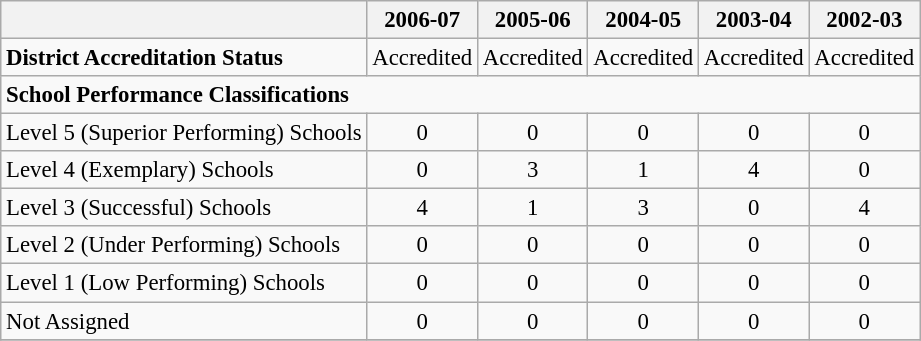<table class="wikitable" style="font-size: 95%;">
<tr>
<th></th>
<th>2006-07</th>
<th>2005-06</th>
<th>2004-05</th>
<th>2003-04</th>
<th>2002-03</th>
</tr>
<tr>
<td align="left"><strong>District Accreditation Status</strong></td>
<td align="center">Accredited</td>
<td align="center">Accredited</td>
<td align="center">Accredited</td>
<td align="center">Accredited</td>
<td align="center">Accredited</td>
</tr>
<tr>
<td align="left" colspan="6"><strong>School Performance Classifications</strong></td>
</tr>
<tr>
<td align="left">Level 5 (Superior Performing) Schools</td>
<td align="center">0</td>
<td align="center">0</td>
<td align="center">0</td>
<td align="center">0</td>
<td align="center">0</td>
</tr>
<tr>
<td align="left">Level 4 (Exemplary) Schools</td>
<td align="center">0</td>
<td align="center">3</td>
<td align="center">1</td>
<td align="center">4</td>
<td align="center">0</td>
</tr>
<tr>
<td align="left">Level 3 (Successful) Schools</td>
<td align="center">4</td>
<td align="center">1</td>
<td align="center">3</td>
<td align="center">0</td>
<td align="center">4</td>
</tr>
<tr>
<td align="left">Level 2 (Under Performing) Schools</td>
<td align="center">0</td>
<td align="center">0</td>
<td align="center">0</td>
<td align="center">0</td>
<td align="center">0</td>
</tr>
<tr>
<td align="left">Level 1 (Low Performing) Schools</td>
<td align="center">0</td>
<td align="center">0</td>
<td align="center">0</td>
<td align="center">0</td>
<td align="center">0</td>
</tr>
<tr>
<td align="left">Not Assigned</td>
<td align="center">0</td>
<td align="center">0</td>
<td align="center">0</td>
<td align="center">0</td>
<td align="center">0</td>
</tr>
<tr>
</tr>
</table>
